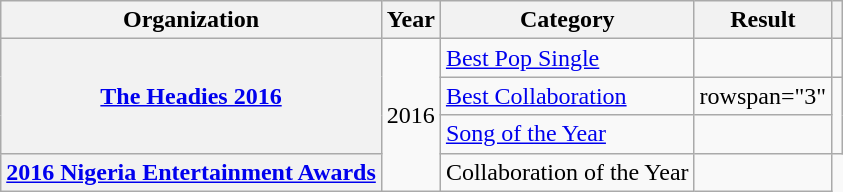<table class="wikitable sortable plainrowheaders" style="border:none; margin:0;">
<tr>
<th scope="col">Organization</th>
<th scope="col">Year</th>
<th scope="col">Category</th>
<th scope="col">Result</th>
<th class="unsortable" scope="col"></th>
</tr>
<tr>
<th scope="row" rowspan="3"><a href='#'>The Headies 2016</a></th>
<td rowspan="4">2016</td>
<td><a href='#'>Best Pop Single</a></td>
<td></td>
<td></td>
</tr>
<tr>
<td><a href='#'>Best Collaboration</a></td>
<td>rowspan="3" </td>
<td rowspan="2"></td>
</tr>
<tr>
<td><a href='#'>Song of the Year</a></td>
</tr>
<tr>
<th scope="row"><a href='#'>2016 Nigeria Entertainment Awards</a></th>
<td>Collaboration of the Year</td>
<td></td>
</tr>
</table>
